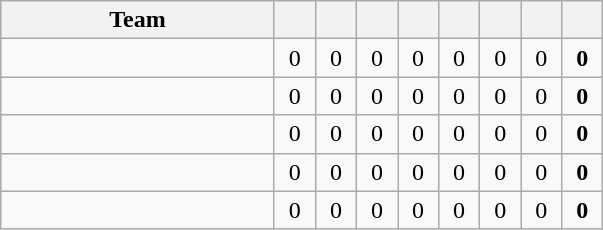<table class="wikitable" style="text-align:center">
<tr>
<th width="175">Team</th>
<th width="20"></th>
<th width="20"></th>
<th width="20"></th>
<th width="20"></th>
<th width="20"></th>
<th width="20"></th>
<th width="20"></th>
<th width="20"></th>
</tr>
<tr>
<td align=left></td>
<td>0</td>
<td>0</td>
<td>0</td>
<td>0</td>
<td>0</td>
<td>0</td>
<td>0</td>
<td><strong>0</strong></td>
</tr>
<tr>
<td align=left></td>
<td>0</td>
<td>0</td>
<td>0</td>
<td>0</td>
<td>0</td>
<td>0</td>
<td>0</td>
<td><strong>0</strong></td>
</tr>
<tr>
<td align=left></td>
<td>0</td>
<td>0</td>
<td>0</td>
<td>0</td>
<td>0</td>
<td>0</td>
<td>0</td>
<td><strong>0</strong></td>
</tr>
<tr>
<td align=left></td>
<td>0</td>
<td>0</td>
<td>0</td>
<td>0</td>
<td>0</td>
<td>0</td>
<td>0</td>
<td><strong>0</strong></td>
</tr>
<tr>
<td align=left></td>
<td>0</td>
<td>0</td>
<td>0</td>
<td>0</td>
<td>0</td>
<td>0</td>
<td>0</td>
<td><strong>0</strong></td>
</tr>
</table>
